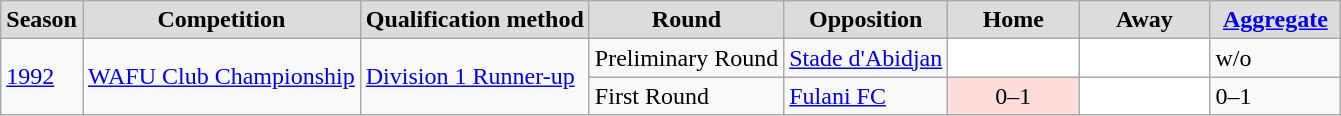<table class="sortable plainrowheaders wikitable">
<tr>
<th style="background:#DCDCDC">Season</th>
<th style="background:#DCDCDC">Competition</th>
<th style="background:#DCDCDC">Qualification method</th>
<th style="background:#DCDCDC">Round</th>
<th style="background:#DCDCDC">Opposition</th>
<th width="80" style="background:#DCDCDC">Home</th>
<th width="80" style="background:#DCDCDC">Away</th>
<th width="80" style="background:#DCDCDC"><a href='#'>Aggregate</a></th>
</tr>
<tr>
<td rowspan=2><a href='#'>1992</a></td>
<td rowspan=2><a href='#'>WAFU Club Championship</a></td>
<td rowspan=2><a href='#'>Division 1 Runner-up</a></td>
<td align=left>Preliminary Round</td>
<td align=left> <a href='#'>Stade d'Abidjan</a></td>
<td style="background:#fff; text-align:center"></td>
<td style="background:#fff; text-align:center"></td>
<td>w/o</td>
</tr>
<tr>
<td align=left>First Round</td>
<td align=left> <a href='#'>Fulani FC</a></td>
<td style="background:#fdd; text-align:center">0–1</td>
<td style="background:#fff; text-align:center"></td>
<td>0–1</td>
</tr>
</table>
